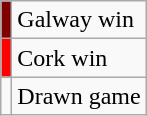<table class="wikitable">
<tr>
<td style="background-color:#800000"></td>
<td>Galway win</td>
</tr>
<tr>
<td style="background-color:#FF0000"></td>
<td>Cork win</td>
</tr>
<tr>
<td></td>
<td>Drawn game</td>
</tr>
</table>
